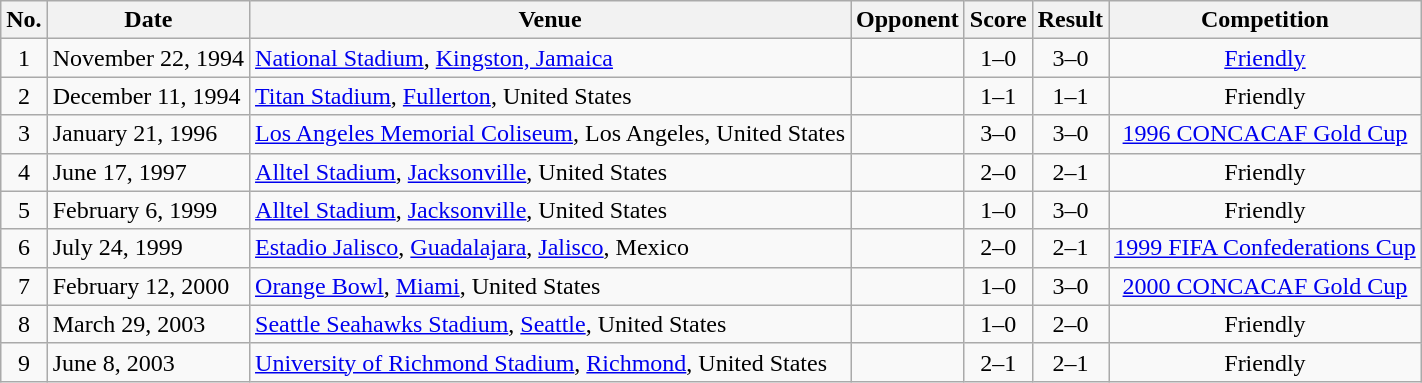<table class="wikitable sortable">
<tr>
<th scope="col">No.</th>
<th scope="col">Date</th>
<th scope="col">Venue</th>
<th scope="col">Opponent</th>
<th scope="col">Score</th>
<th scope="col">Result</th>
<th scope="col">Competition</th>
</tr>
<tr>
<td align="center">1</td>
<td>November 22, 1994</td>
<td><a href='#'>National Stadium</a>, <a href='#'>Kingston, Jamaica</a></td>
<td></td>
<td align="center">1–0</td>
<td align="center">3–0</td>
<td align="center"><a href='#'>Friendly</a></td>
</tr>
<tr>
<td align="center">2</td>
<td>December 11, 1994</td>
<td><a href='#'>Titan Stadium</a>, <a href='#'>Fullerton</a>, United States</td>
<td></td>
<td align="center">1–1</td>
<td align="center">1–1</td>
<td align="center">Friendly</td>
</tr>
<tr>
<td align="center">3</td>
<td>January 21, 1996</td>
<td><a href='#'>Los Angeles Memorial Coliseum</a>, Los Angeles, United States</td>
<td></td>
<td align="center">3–0</td>
<td align="center">3–0</td>
<td align="center"><a href='#'>1996 CONCACAF Gold Cup</a></td>
</tr>
<tr>
<td align="center">4</td>
<td>June 17, 1997</td>
<td><a href='#'>Alltel Stadium</a>, <a href='#'>Jacksonville</a>, United States</td>
<td></td>
<td align="center">2–0</td>
<td align="center">2–1</td>
<td align="center">Friendly</td>
</tr>
<tr>
<td align="center">5</td>
<td>February 6, 1999</td>
<td><a href='#'>Alltel Stadium</a>, <a href='#'>Jacksonville</a>, United States</td>
<td></td>
<td align="center">1–0</td>
<td align="center">3–0</td>
<td align="center">Friendly</td>
</tr>
<tr>
<td align="center">6</td>
<td>July 24, 1999</td>
<td><a href='#'>Estadio Jalisco</a>, <a href='#'>Guadalajara</a>, <a href='#'>Jalisco</a>, Mexico</td>
<td></td>
<td align="center">2–0</td>
<td align="center">2–1</td>
<td align="center"><a href='#'>1999 FIFA Confederations Cup</a></td>
</tr>
<tr>
<td align="center">7</td>
<td>February 12, 2000</td>
<td><a href='#'>Orange Bowl</a>, <a href='#'>Miami</a>, United States</td>
<td></td>
<td align="center">1–0</td>
<td align="center">3–0</td>
<td align="center"><a href='#'>2000 CONCACAF Gold Cup</a></td>
</tr>
<tr>
<td align="center">8</td>
<td>March 29, 2003</td>
<td><a href='#'>Seattle Seahawks Stadium</a>, <a href='#'>Seattle</a>, United States</td>
<td></td>
<td align="center">1–0</td>
<td align="center">2–0</td>
<td align="center">Friendly</td>
</tr>
<tr>
<td align="center">9</td>
<td>June 8, 2003</td>
<td><a href='#'>University of Richmond Stadium</a>, <a href='#'>Richmond</a>, United States</td>
<td></td>
<td align="center">2–1</td>
<td align="center">2–1</td>
<td align="center">Friendly</td>
</tr>
</table>
